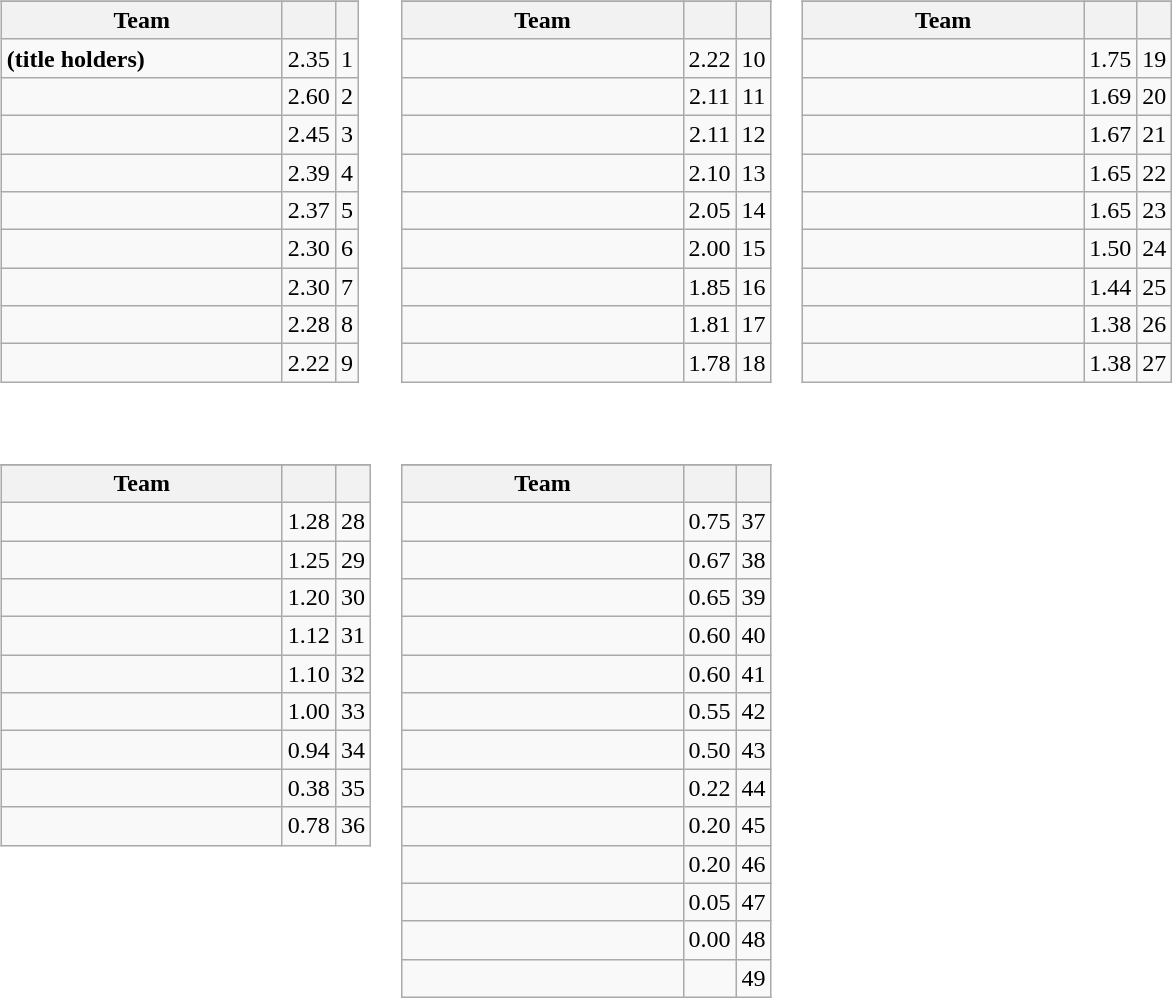<table>
<tr valign=top>
<td><br><table class="wikitable">
<tr>
</tr>
<tr>
<th width=180>Team</th>
<th></th>
<th></th>
</tr>
<tr>
<td><strong>  (title holders)</strong></td>
<td align=center>2.35</td>
<td align=center>1</td>
</tr>
<tr>
<td><strong> </strong></td>
<td align=center>2.60</td>
<td align=center>2</td>
</tr>
<tr>
<td><strong> </strong></td>
<td align=center>2.45</td>
<td align=center>3</td>
</tr>
<tr>
<td></td>
<td align=center>2.39</td>
<td align=center>4</td>
</tr>
<tr>
<td><strong> </strong></td>
<td align=center>2.37</td>
<td align=center>5</td>
</tr>
<tr>
<td></td>
<td align=center>2.30</td>
<td align=center>6</td>
</tr>
<tr>
<td><strong> </strong></td>
<td align=center>2.30</td>
<td align=center>7</td>
</tr>
<tr>
<td><strong> </strong></td>
<td align=center>2.28</td>
<td align=center>8</td>
</tr>
<tr>
<td><strong> </strong></td>
<td align=center>2.22</td>
<td align=center>9</td>
</tr>
</table>
</td>
<td><br><table class="wikitable">
<tr>
</tr>
<tr>
<th width=180>Team</th>
<th></th>
<th></th>
</tr>
<tr>
<td></td>
<td align=center>2.22</td>
<td align=center>10</td>
</tr>
<tr>
<td></td>
<td align=center>2.11</td>
<td align=center>11</td>
</tr>
<tr>
<td><strong> </strong></td>
<td align=center>2.11</td>
<td align=center>12</td>
</tr>
<tr>
<td><strong> </strong></td>
<td align=center>2.10</td>
<td align=center>13</td>
</tr>
<tr>
<td></td>
<td align=center>2.05</td>
<td align=center>14</td>
</tr>
<tr>
<td><strong> </strong></td>
<td align=center>2.00</td>
<td align=center>15</td>
</tr>
<tr>
<td><strong> </strong></td>
<td align=center>1.85</td>
<td align=center>16</td>
</tr>
<tr>
<td><strong> </strong></td>
<td align=center>1.81</td>
<td align=center>17</td>
</tr>
<tr>
<td></td>
<td align=center>1.78</td>
<td align=center>18</td>
</tr>
</table>
</td>
<td><br><table class="wikitable">
<tr>
</tr>
<tr>
<th width=180>Team</th>
<th></th>
<th></th>
</tr>
<tr>
<td></td>
<td align=center>1.75</td>
<td align=center>19</td>
</tr>
<tr>
<td></td>
<td align=center>1.69</td>
<td align=center>20</td>
</tr>
<tr>
<td><strong> </strong></td>
<td align=center>1.67</td>
<td align=center>21</td>
</tr>
<tr>
<td></td>
<td align=center>1.65</td>
<td align=center>22</td>
</tr>
<tr>
<td></td>
<td align=center>1.65</td>
<td align=center>23</td>
</tr>
<tr>
<td></td>
<td align=center>1.50</td>
<td align=center>24</td>
</tr>
<tr>
<td></td>
<td align=center>1.44</td>
<td align=center>25</td>
</tr>
<tr>
<td></td>
<td align=center>1.38</td>
<td align=center>26</td>
</tr>
<tr>
<td></td>
<td align=center>1.38</td>
<td align=center>27</td>
</tr>
</table>
</td>
</tr>
<tr valign=top>
<td><br><table class="wikitable">
<tr>
</tr>
<tr>
<th width=180>Team</th>
<th></th>
<th></th>
</tr>
<tr>
<td></td>
<td align=center>1.28</td>
<td align=center>28</td>
</tr>
<tr>
<td></td>
<td align=center>1.25</td>
<td align=center>29</td>
</tr>
<tr>
<td></td>
<td align=center>1.20</td>
<td align=center>30</td>
</tr>
<tr>
<td></td>
<td align=center>1.12</td>
<td align=center>31</td>
</tr>
<tr>
<td></td>
<td align=center>1.10</td>
<td align=center>32</td>
</tr>
<tr>
<td></td>
<td align=center>1.00</td>
<td align=center>33</td>
</tr>
<tr>
<td></td>
<td align=center>0.94</td>
<td align=center>34</td>
</tr>
<tr>
<td></td>
<td align=center>0.38</td>
<td align=center>35</td>
</tr>
<tr>
<td></td>
<td align=center>0.78</td>
<td align=center>36</td>
</tr>
</table>
</td>
<td><br><table class="wikitable">
<tr>
</tr>
<tr>
<th width=180>Team</th>
<th></th>
<th></th>
</tr>
<tr>
<td></td>
<td align=center>0.75</td>
<td align=center>37</td>
</tr>
<tr>
<td><strong> </strong></td>
<td align=center>0.67</td>
<td align=center>38</td>
</tr>
<tr>
<td></td>
<td align=center>0.65</td>
<td align=center>39</td>
</tr>
<tr>
<td></td>
<td align=center>0.60</td>
<td align=center>40</td>
</tr>
<tr>
<td></td>
<td align=center>0.60</td>
<td align=center>41</td>
</tr>
<tr>
<td></td>
<td align=center>0.55</td>
<td align=center>42</td>
</tr>
<tr>
<td></td>
<td align=center>0.50</td>
<td align=center>43</td>
</tr>
<tr>
<td></td>
<td align=center>0.22</td>
<td align=center>44</td>
</tr>
<tr>
<td></td>
<td align=center>0.20</td>
<td align=center>45</td>
</tr>
<tr>
<td></td>
<td align=center>0.20</td>
<td align=center>46</td>
</tr>
<tr>
<td></td>
<td align=center>0.05</td>
<td align=center>47</td>
</tr>
<tr>
<td></td>
<td align=center>0.00</td>
<td align=center>48</td>
</tr>
<tr>
<td></td>
<td align=center></td>
<td align=center>49</td>
</tr>
</table>
</td>
</tr>
</table>
